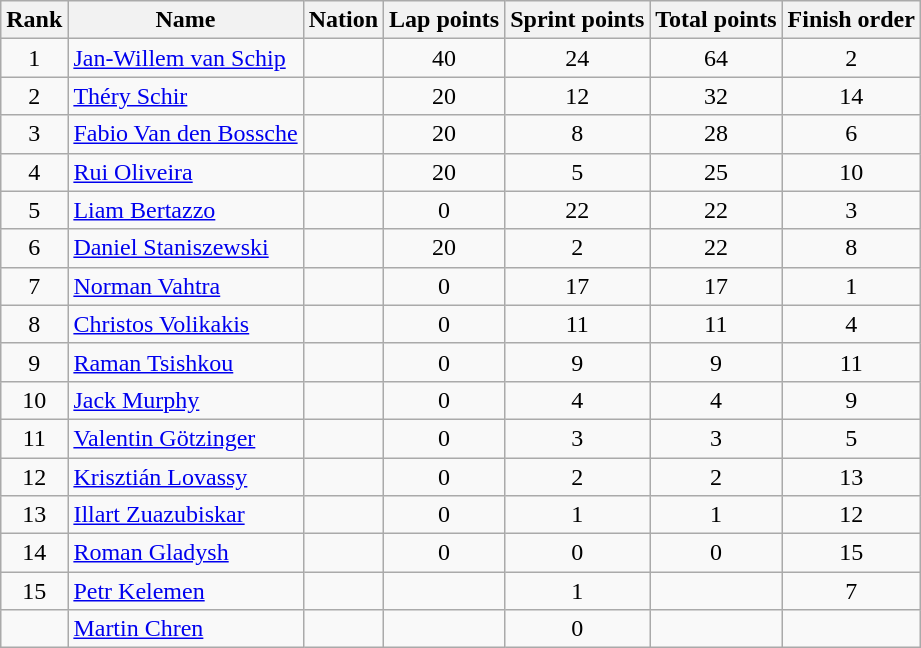<table class="wikitable sortable" style="text-align:center">
<tr>
<th>Rank</th>
<th>Name</th>
<th>Nation</th>
<th>Lap points</th>
<th>Sprint points</th>
<th>Total points</th>
<th>Finish order</th>
</tr>
<tr>
<td>1</td>
<td align=left><a href='#'>Jan-Willem van Schip</a></td>
<td align=left></td>
<td>40</td>
<td>24</td>
<td>64</td>
<td>2</td>
</tr>
<tr>
<td>2</td>
<td align=left><a href='#'>Théry Schir</a></td>
<td align=left></td>
<td>20</td>
<td>12</td>
<td>32</td>
<td>14</td>
</tr>
<tr>
<td>3</td>
<td align=left><a href='#'>Fabio Van den Bossche</a></td>
<td align=left></td>
<td>20</td>
<td>8</td>
<td>28</td>
<td>6</td>
</tr>
<tr>
<td>4</td>
<td align=left><a href='#'>Rui Oliveira</a></td>
<td align=left></td>
<td>20</td>
<td>5</td>
<td>25</td>
<td>10</td>
</tr>
<tr>
<td>5</td>
<td align=left><a href='#'>Liam Bertazzo</a></td>
<td align=left></td>
<td>0</td>
<td>22</td>
<td>22</td>
<td>3</td>
</tr>
<tr>
<td>6</td>
<td align=left><a href='#'>Daniel Staniszewski</a></td>
<td align=left></td>
<td>20</td>
<td>2</td>
<td>22</td>
<td>8</td>
</tr>
<tr>
<td>7</td>
<td align=left><a href='#'>Norman Vahtra</a></td>
<td align=left></td>
<td>0</td>
<td>17</td>
<td>17</td>
<td>1</td>
</tr>
<tr>
<td>8</td>
<td align=left><a href='#'>Christos Volikakis</a></td>
<td align=left></td>
<td>0</td>
<td>11</td>
<td>11</td>
<td>4</td>
</tr>
<tr>
<td>9</td>
<td align=left><a href='#'>Raman Tsishkou</a></td>
<td align=left></td>
<td>0</td>
<td>9</td>
<td>9</td>
<td>11</td>
</tr>
<tr>
<td>10</td>
<td align=left><a href='#'>Jack Murphy</a></td>
<td align=left></td>
<td>0</td>
<td>4</td>
<td>4</td>
<td>9</td>
</tr>
<tr>
<td>11</td>
<td align=left><a href='#'>Valentin Götzinger</a></td>
<td align=left></td>
<td>0</td>
<td>3</td>
<td>3</td>
<td>5</td>
</tr>
<tr>
<td>12</td>
<td align=left><a href='#'>Krisztián Lovassy</a></td>
<td align=left></td>
<td>0</td>
<td>2</td>
<td>2</td>
<td>13</td>
</tr>
<tr>
<td>13</td>
<td align=left><a href='#'>Illart Zuazubiskar</a></td>
<td align=left></td>
<td>0</td>
<td>1</td>
<td>1</td>
<td>12</td>
</tr>
<tr>
<td>14</td>
<td align=left><a href='#'>Roman Gladysh</a></td>
<td align=left></td>
<td>0</td>
<td>0</td>
<td>0</td>
<td>15</td>
</tr>
<tr>
<td>15</td>
<td align=left><a href='#'>Petr Kelemen</a></td>
<td align=left></td>
<td></td>
<td>1</td>
<td></td>
<td>7</td>
</tr>
<tr>
<td></td>
<td align=left><a href='#'>Martin Chren</a></td>
<td align=left></td>
<td></td>
<td>0</td>
<td></td>
<td></td>
</tr>
</table>
